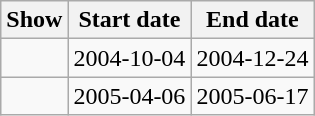<table class="wikitable">
<tr>
<th>Show</th>
<th>Start date</th>
<th>End date</th>
</tr>
<tr>
<td></td>
<td align="center">2004-10-04</td>
<td align="center">2004-12-24</td>
</tr>
<tr>
<td></td>
<td align="center">2005-04-06</td>
<td align="center">2005-06-17</td>
</tr>
</table>
